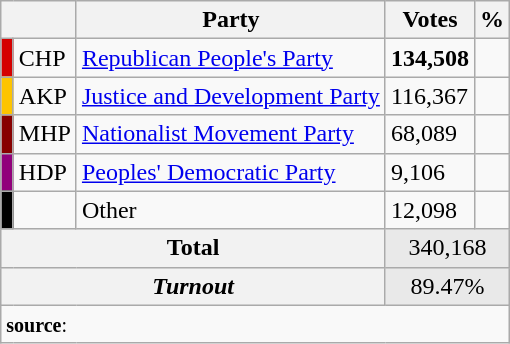<table class="wikitable">
<tr>
<th colspan="2" align="center"></th>
<th align="center">Party</th>
<th align="center">Votes</th>
<th align="center">%</th>
</tr>
<tr align="left">
<td bgcolor="#d50000" width="1"></td>
<td>CHP</td>
<td><a href='#'>Republican People's Party</a></td>
<td><strong>134,508</strong></td>
<td><strong></strong></td>
</tr>
<tr align="left">
<td bgcolor="#FDC400" width="1"></td>
<td>AKP</td>
<td><a href='#'>Justice and Development Party</a></td>
<td>116,367</td>
<td></td>
</tr>
<tr align="left">
<td bgcolor="#870000" width="1"></td>
<td>MHP</td>
<td><a href='#'>Nationalist Movement Party</a></td>
<td>68,089</td>
<td></td>
</tr>
<tr align="left">
<td bgcolor="#91007B" width="1"></td>
<td>HDP</td>
<td><a href='#'>Peoples' Democratic Party</a></td>
<td>9,106</td>
<td></td>
</tr>
<tr align="left">
<td bgcolor=" " width="1"></td>
<td></td>
<td>Other</td>
<td>12,098</td>
<td></td>
</tr>
<tr align="left" style="background-color:#E9E9E9">
<th colspan="3" align="center"><strong>Total</strong></th>
<td colspan="5" align="center">340,168</td>
</tr>
<tr align="left" style="background-color:#E9E9E9">
<th colspan="3" align="center"><em>Turnout</em></th>
<td colspan="5" align="center">89.47%</td>
</tr>
<tr>
<td colspan="9" align="left"><small><strong>source</strong>: </small></td>
</tr>
</table>
